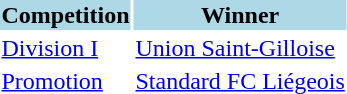<table>
<tr style="background:lightblue;">
<th>Competition</th>
<th>Winner</th>
</tr>
<tr>
<td><a href='#'>Division I</a></td>
<td><a href='#'>Union Saint-Gilloise</a></td>
</tr>
<tr>
<td><a href='#'>Promotion</a></td>
<td><a href='#'>Standard FC Liégeois</a></td>
</tr>
</table>
